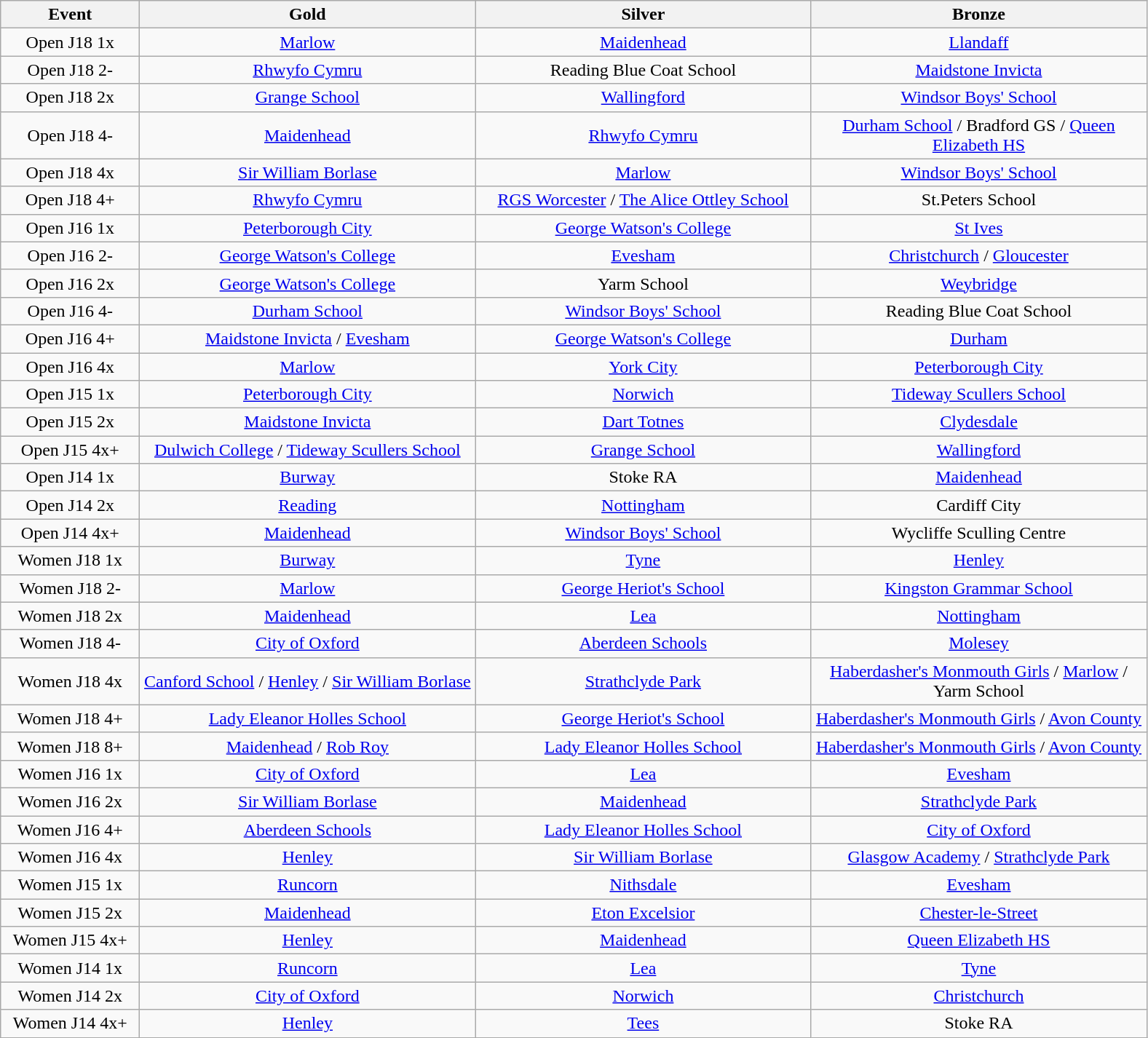<table class="wikitable" style="text-align:center">
<tr>
<th width=120>Event</th>
<th width=300>Gold</th>
<th width=300>Silver</th>
<th width=300>Bronze</th>
</tr>
<tr>
<td>Open J18 1x</td>
<td><a href='#'>Marlow</a></td>
<td><a href='#'>Maidenhead</a></td>
<td><a href='#'>Llandaff</a></td>
</tr>
<tr>
<td>Open J18 2-</td>
<td><a href='#'>Rhwyfo Cymru</a></td>
<td>Reading Blue Coat School</td>
<td><a href='#'>Maidstone Invicta</a></td>
</tr>
<tr>
<td>Open J18 2x</td>
<td><a href='#'>Grange School</a></td>
<td><a href='#'>Wallingford</a></td>
<td><a href='#'>Windsor Boys' School</a></td>
</tr>
<tr>
<td>Open J18 4-</td>
<td><a href='#'>Maidenhead</a></td>
<td><a href='#'>Rhwyfo Cymru</a></td>
<td><a href='#'>Durham School</a> / Bradford GS / <a href='#'>Queen Elizabeth HS</a></td>
</tr>
<tr>
<td>Open J18 4x</td>
<td><a href='#'>Sir William Borlase</a></td>
<td><a href='#'>Marlow</a></td>
<td><a href='#'>Windsor Boys' School</a></td>
</tr>
<tr>
<td>Open J18 4+</td>
<td><a href='#'>Rhwyfo Cymru</a></td>
<td><a href='#'>RGS Worcester</a> / <a href='#'>The Alice Ottley School</a></td>
<td>St.Peters School</td>
</tr>
<tr>
<td>Open J16 1x</td>
<td><a href='#'>Peterborough City</a></td>
<td><a href='#'>George Watson's College</a></td>
<td><a href='#'>St Ives</a></td>
</tr>
<tr>
<td>Open J16 2-</td>
<td><a href='#'>George Watson's College</a></td>
<td><a href='#'>Evesham</a></td>
<td><a href='#'>Christchurch</a> / <a href='#'>Gloucester</a></td>
</tr>
<tr>
<td>Open J16 2x</td>
<td><a href='#'>George Watson's College</a></td>
<td>Yarm School</td>
<td><a href='#'>Weybridge</a></td>
</tr>
<tr>
<td>Open J16 4-</td>
<td><a href='#'>Durham School</a></td>
<td><a href='#'>Windsor Boys' School</a></td>
<td>Reading Blue Coat School</td>
</tr>
<tr>
<td>Open J16 4+</td>
<td><a href='#'>Maidstone Invicta</a> / <a href='#'>Evesham</a></td>
<td><a href='#'>George Watson's College</a></td>
<td><a href='#'>Durham</a></td>
</tr>
<tr>
<td>Open J16 4x</td>
<td><a href='#'>Marlow</a></td>
<td><a href='#'>York City</a></td>
<td><a href='#'>Peterborough City</a></td>
</tr>
<tr>
<td>Open J15 1x</td>
<td><a href='#'>Peterborough City</a></td>
<td><a href='#'>Norwich</a></td>
<td><a href='#'>Tideway Scullers School</a></td>
</tr>
<tr>
<td>Open J15 2x</td>
<td><a href='#'>Maidstone Invicta</a></td>
<td><a href='#'>Dart Totnes</a></td>
<td><a href='#'>Clydesdale</a></td>
</tr>
<tr>
<td>Open J15 4x+</td>
<td><a href='#'>Dulwich College</a> / <a href='#'>Tideway Scullers School</a></td>
<td><a href='#'>Grange School</a></td>
<td><a href='#'>Wallingford</a></td>
</tr>
<tr>
<td>Open J14 1x</td>
<td><a href='#'>Burway</a></td>
<td>Stoke RA</td>
<td><a href='#'>Maidenhead</a></td>
</tr>
<tr>
<td>Open J14 2x</td>
<td><a href='#'>Reading</a></td>
<td><a href='#'>Nottingham</a></td>
<td>Cardiff City</td>
</tr>
<tr>
<td>Open J14 4x+</td>
<td><a href='#'>Maidenhead</a></td>
<td><a href='#'>Windsor Boys' School</a></td>
<td>Wycliffe Sculling Centre</td>
</tr>
<tr>
<td>Women J18 1x</td>
<td><a href='#'>Burway</a></td>
<td><a href='#'>Tyne</a></td>
<td><a href='#'>Henley</a></td>
</tr>
<tr>
<td>Women J18 2-</td>
<td><a href='#'>Marlow</a></td>
<td><a href='#'>George Heriot's School</a></td>
<td><a href='#'>Kingston Grammar School</a></td>
</tr>
<tr>
<td>Women J18 2x</td>
<td><a href='#'>Maidenhead</a></td>
<td><a href='#'>Lea</a></td>
<td><a href='#'>Nottingham</a></td>
</tr>
<tr>
<td>Women J18 4-</td>
<td><a href='#'>City of Oxford</a></td>
<td><a href='#'>Aberdeen Schools</a></td>
<td><a href='#'>Molesey</a></td>
</tr>
<tr>
<td>Women J18 4x</td>
<td><a href='#'>Canford School</a> / <a href='#'>Henley</a> / <a href='#'>Sir William Borlase</a></td>
<td><a href='#'>Strathclyde Park</a></td>
<td><a href='#'>Haberdasher's Monmouth Girls</a> / <a href='#'>Marlow</a> / Yarm School</td>
</tr>
<tr>
<td>Women J18 4+</td>
<td><a href='#'>Lady Eleanor Holles School</a></td>
<td><a href='#'>George Heriot's School</a></td>
<td><a href='#'>Haberdasher's Monmouth Girls</a> / <a href='#'>Avon County</a></td>
</tr>
<tr>
<td>Women J18 8+</td>
<td><a href='#'>Maidenhead</a> / <a href='#'>Rob Roy</a></td>
<td><a href='#'>Lady Eleanor Holles School</a></td>
<td><a href='#'>Haberdasher's Monmouth Girls</a> / <a href='#'>Avon County</a></td>
</tr>
<tr>
<td>Women J16 1x</td>
<td><a href='#'>City of Oxford</a></td>
<td><a href='#'>Lea</a></td>
<td><a href='#'>Evesham</a></td>
</tr>
<tr>
<td>Women J16 2x</td>
<td><a href='#'>Sir William Borlase</a></td>
<td><a href='#'>Maidenhead</a></td>
<td><a href='#'>Strathclyde Park</a></td>
</tr>
<tr>
<td>Women J16 4+</td>
<td><a href='#'>Aberdeen Schools</a></td>
<td><a href='#'>Lady Eleanor Holles School</a></td>
<td><a href='#'>City of Oxford</a></td>
</tr>
<tr>
<td>Women J16 4x</td>
<td><a href='#'>Henley</a></td>
<td><a href='#'>Sir William Borlase</a></td>
<td><a href='#'>Glasgow Academy</a> / <a href='#'>Strathclyde Park</a></td>
</tr>
<tr>
<td>Women J15 1x</td>
<td><a href='#'>Runcorn</a></td>
<td><a href='#'>Nithsdale</a></td>
<td><a href='#'>Evesham</a></td>
</tr>
<tr>
<td>Women J15 2x</td>
<td><a href='#'>Maidenhead</a></td>
<td><a href='#'>Eton Excelsior</a></td>
<td><a href='#'>Chester-le-Street</a></td>
</tr>
<tr>
<td>Women J15 4x+</td>
<td><a href='#'>Henley</a></td>
<td><a href='#'>Maidenhead</a></td>
<td><a href='#'>Queen Elizabeth HS</a></td>
</tr>
<tr>
<td>Women J14 1x</td>
<td><a href='#'>Runcorn</a></td>
<td><a href='#'>Lea</a></td>
<td><a href='#'>Tyne</a></td>
</tr>
<tr>
<td>Women J14 2x</td>
<td><a href='#'>City of Oxford</a></td>
<td><a href='#'>Norwich</a></td>
<td><a href='#'>Christchurch</a></td>
</tr>
<tr>
<td>Women J14 4x+</td>
<td><a href='#'>Henley</a></td>
<td><a href='#'>Tees</a></td>
<td>Stoke RA</td>
</tr>
</table>
